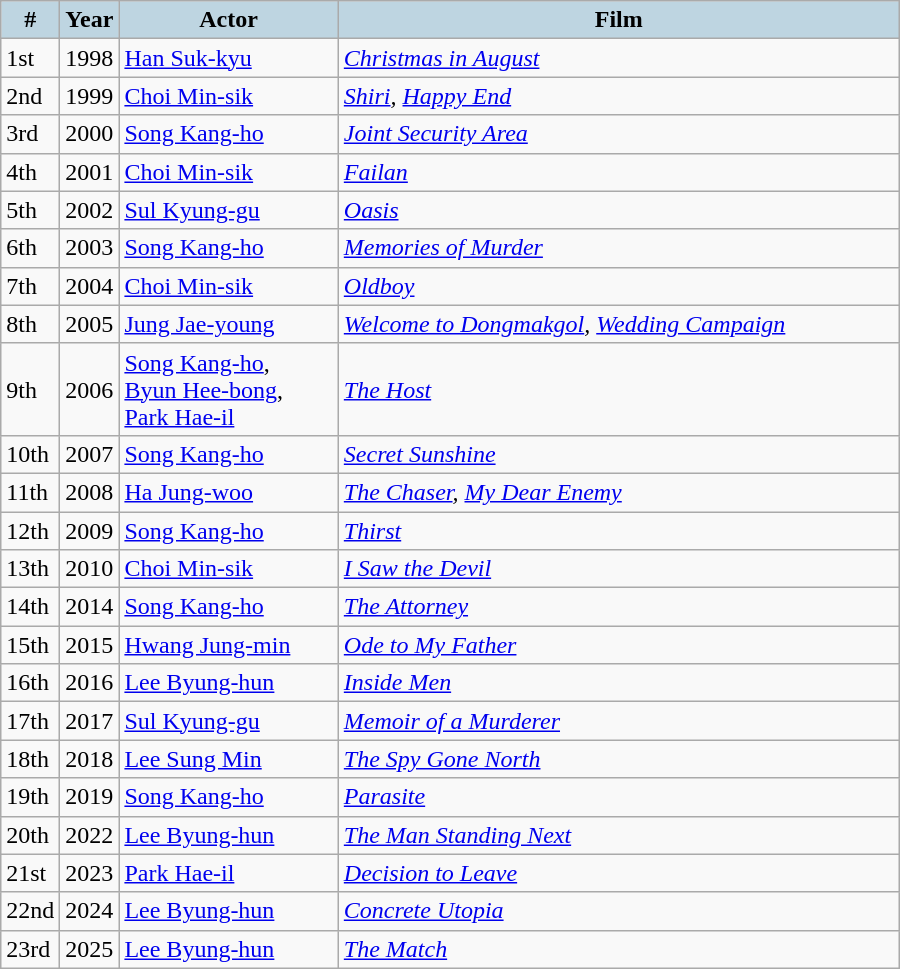<table class="wikitable" style="width:600px">
<tr>
<th style="background:#BED5E1; width:10px">#</th>
<th style="background:#BED5E1; width:10px">Year</th>
<th style="background:#BED5E1;">Actor</th>
<th style="background:#BED5E1;">Film</th>
</tr>
<tr>
<td>1st</td>
<td>1998</td>
<td><a href='#'>Han Suk-kyu</a></td>
<td><em><a href='#'>Christmas in August</a></em></td>
</tr>
<tr>
<td>2nd</td>
<td>1999</td>
<td><a href='#'>Choi Min-sik</a></td>
<td><em><a href='#'>Shiri</a>, <a href='#'>Happy End</a></em></td>
</tr>
<tr>
<td>3rd</td>
<td>2000</td>
<td><a href='#'>Song Kang-ho</a></td>
<td><em><a href='#'>Joint Security Area</a></em></td>
</tr>
<tr>
<td>4th</td>
<td>2001</td>
<td><a href='#'>Choi Min-sik</a></td>
<td><em><a href='#'>Failan</a></em></td>
</tr>
<tr>
<td>5th</td>
<td>2002</td>
<td><a href='#'>Sul Kyung-gu</a></td>
<td><em><a href='#'>Oasis</a></em></td>
</tr>
<tr>
<td>6th</td>
<td>2003</td>
<td><a href='#'>Song Kang-ho</a></td>
<td><em><a href='#'>Memories of Murder</a></em></td>
</tr>
<tr>
<td>7th</td>
<td>2004</td>
<td><a href='#'>Choi Min-sik</a></td>
<td><em><a href='#'>Oldboy</a></em></td>
</tr>
<tr>
<td>8th</td>
<td>2005</td>
<td><a href='#'>Jung Jae-young</a></td>
<td><em><a href='#'>Welcome to Dongmakgol</a>, <a href='#'>Wedding Campaign</a></em></td>
</tr>
<tr>
<td>9th</td>
<td>2006</td>
<td><a href='#'>Song Kang-ho</a>, <br> <a href='#'>Byun Hee-bong</a>, <br> <a href='#'>Park Hae-il</a></td>
<td><em><a href='#'>The Host</a></em></td>
</tr>
<tr>
<td>10th</td>
<td>2007</td>
<td><a href='#'>Song Kang-ho</a></td>
<td><em><a href='#'>Secret Sunshine</a></em></td>
</tr>
<tr>
<td>11th</td>
<td>2008</td>
<td><a href='#'>Ha Jung-woo</a></td>
<td><em><a href='#'>The Chaser</a>, <a href='#'>My Dear Enemy</a></em></td>
</tr>
<tr>
<td>12th</td>
<td>2009</td>
<td><a href='#'>Song Kang-ho</a></td>
<td><em><a href='#'>Thirst</a></em></td>
</tr>
<tr>
<td>13th</td>
<td>2010</td>
<td><a href='#'>Choi Min-sik</a></td>
<td><em><a href='#'>I Saw the Devil</a></em></td>
</tr>
<tr>
<td>14th</td>
<td>2014</td>
<td><a href='#'>Song Kang-ho</a></td>
<td><em><a href='#'>The Attorney</a></em></td>
</tr>
<tr>
<td>15th</td>
<td>2015</td>
<td><a href='#'>Hwang Jung-min</a></td>
<td><em><a href='#'>Ode to My Father</a></em></td>
</tr>
<tr>
<td>16th</td>
<td>2016</td>
<td><a href='#'>Lee Byung-hun</a></td>
<td><em><a href='#'>Inside Men</a></em></td>
</tr>
<tr>
<td>17th</td>
<td>2017</td>
<td><a href='#'>Sul Kyung-gu</a></td>
<td><em><a href='#'>Memoir of a Murderer</a></em></td>
</tr>
<tr>
<td>18th</td>
<td>2018</td>
<td><a href='#'>Lee Sung Min</a></td>
<td><em><a href='#'>The Spy Gone North</a></em></td>
</tr>
<tr>
<td>19th</td>
<td>2019</td>
<td><a href='#'>Song Kang-ho</a></td>
<td><em><a href='#'>Parasite</a></em></td>
</tr>
<tr>
<td>20th</td>
<td>2022</td>
<td><a href='#'>Lee Byung-hun</a></td>
<td><em><a href='#'>The Man Standing Next</a></em></td>
</tr>
<tr>
<td>21st</td>
<td>2023</td>
<td><a href='#'>Park Hae-il</a></td>
<td><em><a href='#'>Decision to Leave</a></em></td>
</tr>
<tr>
<td>22nd</td>
<td>2024</td>
<td><a href='#'>Lee Byung-hun</a></td>
<td><em><a href='#'>Concrete Utopia</a></em></td>
</tr>
<tr>
<td>23rd</td>
<td>2025</td>
<td><a href='#'>Lee Byung-hun</a></td>
<td><em><a href='#'>The Match</a></em></td>
</tr>
</table>
